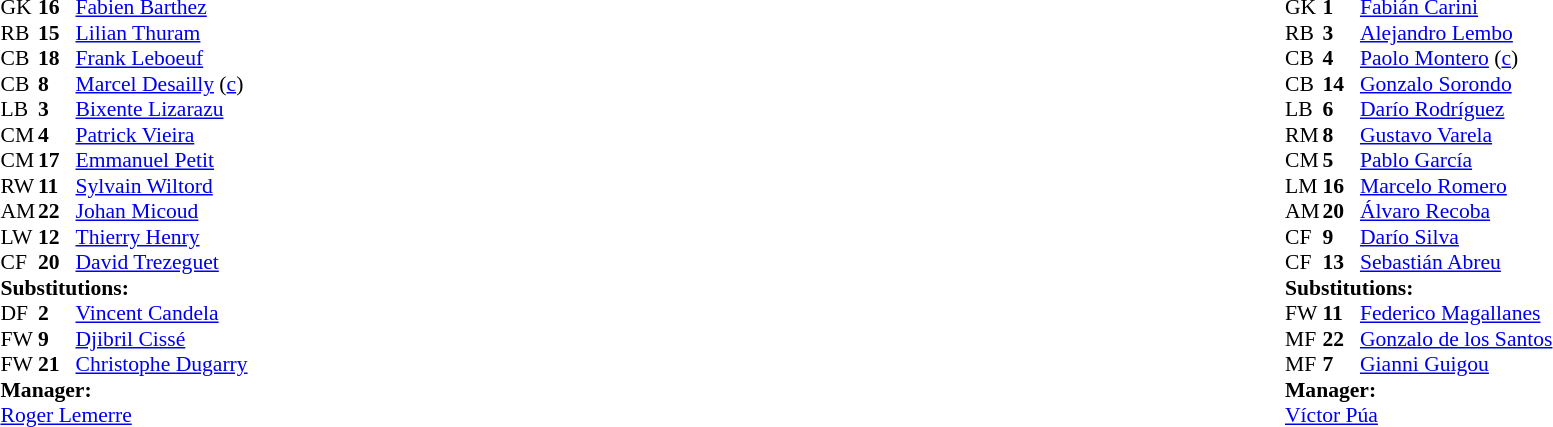<table width="100%">
<tr>
<td valign="top" width="50%"><br><table style="font-size: 90%" cellspacing="0" cellpadding="0">
<tr>
<th width="25"></th>
<th width="25"></th>
</tr>
<tr>
<td>GK</td>
<td><strong>16</strong></td>
<td><a href='#'>Fabien Barthez</a></td>
</tr>
<tr>
<td>RB</td>
<td><strong>15</strong></td>
<td><a href='#'>Lilian Thuram</a></td>
</tr>
<tr>
<td>CB</td>
<td><strong>18</strong></td>
<td><a href='#'>Frank Leboeuf</a></td>
<td></td>
<td></td>
</tr>
<tr>
<td>CB</td>
<td><strong>8</strong></td>
<td><a href='#'>Marcel Desailly</a> (<a href='#'>c</a>)</td>
</tr>
<tr>
<td>LB</td>
<td><strong>3</strong></td>
<td><a href='#'>Bixente Lizarazu</a></td>
</tr>
<tr>
<td>CM</td>
<td><strong>4</strong></td>
<td><a href='#'>Patrick Vieira</a></td>
</tr>
<tr>
<td>CM</td>
<td><strong>17</strong></td>
<td><a href='#'>Emmanuel Petit</a></td>
<td></td>
</tr>
<tr>
<td>RW</td>
<td><strong>11</strong></td>
<td><a href='#'>Sylvain Wiltord</a></td>
<td></td>
<td></td>
</tr>
<tr>
<td>AM</td>
<td><strong>22</strong></td>
<td><a href='#'>Johan Micoud</a></td>
</tr>
<tr>
<td>LW</td>
<td><strong>12</strong></td>
<td><a href='#'>Thierry Henry</a></td>
<td></td>
</tr>
<tr>
<td>CF</td>
<td><strong>20</strong></td>
<td><a href='#'>David Trezeguet</a></td>
<td></td>
<td></td>
</tr>
<tr>
<td colspan=3><strong>Substitutions:</strong></td>
</tr>
<tr>
<td>DF</td>
<td><strong>2</strong></td>
<td><a href='#'>Vincent Candela</a></td>
<td></td>
<td></td>
</tr>
<tr>
<td>FW</td>
<td><strong>9</strong></td>
<td><a href='#'>Djibril Cissé</a></td>
<td></td>
<td></td>
</tr>
<tr>
<td>FW</td>
<td><strong>21</strong></td>
<td><a href='#'>Christophe Dugarry</a></td>
<td></td>
<td></td>
</tr>
<tr>
<td colspan=3><strong>Manager:</strong></td>
</tr>
<tr>
<td colspan="4"><a href='#'>Roger Lemerre</a></td>
</tr>
</table>
</td>
<td valign="top"></td>
<td valign="top" width="50%"><br><table style="font-size: 90%" cellspacing="0" cellpadding="0" align=center>
<tr>
<th width="25"></th>
<th width="25"></th>
</tr>
<tr>
<td>GK</td>
<td><strong>1</strong></td>
<td><a href='#'>Fabián Carini</a></td>
</tr>
<tr>
<td>RB</td>
<td><strong>3</strong></td>
<td><a href='#'>Alejandro Lembo</a></td>
</tr>
<tr>
<td>CB</td>
<td><strong>4</strong></td>
<td><a href='#'>Paolo Montero</a> (<a href='#'>c</a>)</td>
</tr>
<tr>
<td>CB</td>
<td><strong>14</strong></td>
<td><a href='#'>Gonzalo Sorondo</a></td>
</tr>
<tr>
<td>LB</td>
<td><strong>6</strong></td>
<td><a href='#'>Darío Rodríguez</a></td>
<td></td>
<td></td>
</tr>
<tr>
<td>RM</td>
<td><strong>8</strong></td>
<td><a href='#'>Gustavo Varela</a></td>
</tr>
<tr>
<td>CM</td>
<td><strong>5</strong></td>
<td><a href='#'>Pablo García</a></td>
<td></td>
</tr>
<tr>
<td>LM</td>
<td><strong>16</strong></td>
<td><a href='#'>Marcelo Romero</a></td>
<td></td>
<td></td>
</tr>
<tr>
<td>AM</td>
<td><strong>20</strong></td>
<td><a href='#'>Álvaro Recoba</a></td>
</tr>
<tr>
<td>CF</td>
<td><strong>9</strong></td>
<td><a href='#'>Darío Silva</a></td>
<td></td>
<td></td>
</tr>
<tr>
<td>CF</td>
<td><strong>13</strong></td>
<td><a href='#'>Sebastián Abreu</a></td>
<td></td>
</tr>
<tr>
<td colspan=3><strong>Substitutions:</strong></td>
</tr>
<tr>
<td>FW</td>
<td><strong>11</strong></td>
<td><a href='#'>Federico Magallanes</a></td>
<td></td>
<td></td>
</tr>
<tr>
<td>MF</td>
<td><strong>22</strong></td>
<td><a href='#'>Gonzalo de los Santos</a></td>
<td></td>
<td></td>
</tr>
<tr>
<td>MF</td>
<td><strong>7</strong></td>
<td><a href='#'>Gianni Guigou</a></td>
<td></td>
<td></td>
</tr>
<tr>
<td colspan=3><strong>Manager:</strong></td>
</tr>
<tr>
<td colspan="4"><a href='#'>Víctor Púa</a></td>
</tr>
</table>
</td>
</tr>
</table>
